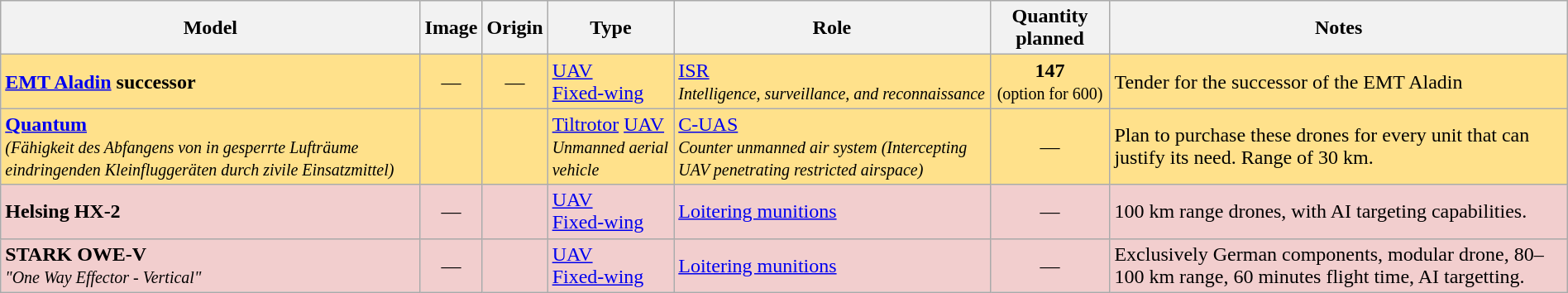<table class="wikitable" style="width:100%;">
<tr>
<th>Model</th>
<th>Image</th>
<th>Origin</th>
<th>Type</th>
<th>Role</th>
<th>Quantity planned</th>
<th>Notes</th>
</tr>
<tr>
<td style="background: #FFE18B;"><strong><a href='#'>EMT Aladin</a> successor</strong></td>
<td style="background: #FFE18B;text-align: center">—</td>
<td style="background: #FFE18B;text-align: center">—</td>
<td style="background: #FFE18B;"><a href='#'>UAV</a><br><a href='#'>Fixed-wing</a></td>
<td style="background: #FFE18B;"><a href='#'>ISR</a><br><small><em>Intelligence, surveillance, and reconnaissance</em></small></td>
<td style="background: #FFE18B;text-align: center"><strong>147</strong><br><small>(option for 600)</small></td>
<td style="background: #FFE18B;">Tender for the successor of the EMT Aladin</td>
</tr>
<tr>
<td style="background: #FFE18B;"><a href='#'><strong>Quantum</strong></a> <strong></strong><br>  <small><em>(Fähigkeit des Abfangens von in gesperrte Lufträume eindringenden Kleinfluggeräten durch zivile Einsatzmittel)</em></small></td>
<td style="background: #FFE18B;text-align: center"></td>
<td style="background: #FFE18B;text-align: center"></td>
<td style="background: #FFE18B;"><a href='#'>Tiltrotor</a> <a href='#'>UAV</a><br><em><small>Unmanned aerial vehicle</small></em></td>
<td style="background: #FFE18B;"><a href='#'>C-UAS</a><br><small><em>Counter unmanned air system (Intercepting UAV penetrating restricted airspace)</em></small></td>
<td style="background: #FFE18B;text-align: center">—</td>
<td style="background: #FFE18B;">Plan to purchase these drones for every unit that can justify its need. Range of 30 km.</td>
</tr>
<tr>
<td style="background: #F2CECE;"><strong>Helsing HX-2</strong></td>
<td style="background: #F2CECE;text-align: center">—</td>
<td style="background: #F2CECE;"></td>
<td style="background: #F2CECE;"><a href='#'>UAV</a><br><a href='#'>Fixed-wing</a></td>
<td style="background: #F2CECE;"><a href='#'>Loitering munitions</a></td>
<td style="background: #F2CECE;text-align: center">—</td>
<td style="background: #F2CECE;">100 km range drones, with AI targeting capabilities.</td>
</tr>
<tr>
<td style="background: #F2CECE;"><strong>STARK OWE-V</strong><br><em><small>"One Way Effector - Vertical"</small></em></td>
<td style="background: #F2CECE;text-align: center">—</td>
<td style="background: #F2CECE;"></td>
<td style="background: #F2CECE;"><a href='#'>UAV</a><br><a href='#'>Fixed-wing</a></td>
<td style="background: #F2CECE;"><a href='#'>Loitering munitions</a></td>
<td style="background: #F2CECE;text-align: center">—</td>
<td style="background: #F2CECE;">Exclusively German components, modular drone, 80–100 km range, 60 minutes flight time, AI targetting.</td>
</tr>
</table>
